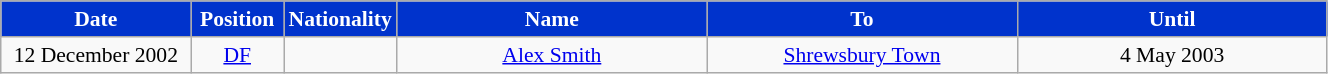<table class="wikitable"  style="text-align:center; font-size:90%; ">
<tr>
<th style="background:#03c; color:white; width:120px;">Date</th>
<th style="background:#03c; color:white; width:55px;">Position</th>
<th style="background:#03c; color:white; width:55px;">Nationality</th>
<th style="background:#03c; color:white; width:200px;">Name</th>
<th style="background:#03c; color:white; width:200px;">To</th>
<th style="background:#03c; color:white; width:200px;">Until</th>
</tr>
<tr>
<td>12 December 2002</td>
<td><a href='#'>DF</a></td>
<td></td>
<td><a href='#'>Alex Smith</a></td>
<td><a href='#'>Shrewsbury Town</a></td>
<td>4 May 2003</td>
</tr>
</table>
